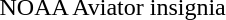<table>
<tr>
<td></td>
<td>NOAA Aviator insignia</td>
</tr>
</table>
